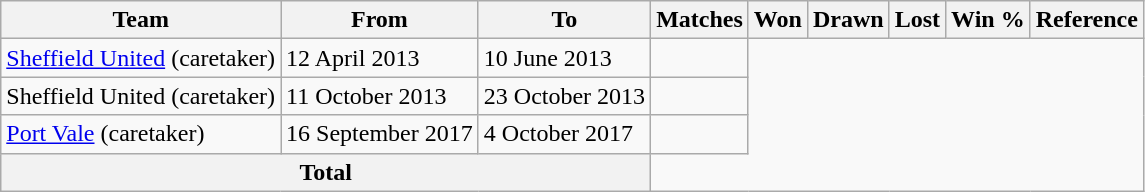<table class="wikitable" style="text-align: center">
<tr>
<th>Team</th>
<th>From</th>
<th class="unsortable">To</th>
<th>Matches</th>
<th>Won</th>
<th>Drawn</th>
<th>Lost</th>
<th>Win %</th>
<th>Reference</th>
</tr>
<tr>
<td align=left><a href='#'>Sheffield United</a> (caretaker)</td>
<td align=left>12 April 2013</td>
<td align=left>10 June 2013<br></td>
<td></td>
</tr>
<tr>
<td align=left>Sheffield United (caretaker)</td>
<td align=left>11 October 2013</td>
<td align=left>23 October 2013<br></td>
<td></td>
</tr>
<tr>
<td align=left><a href='#'>Port Vale</a> (caretaker)</td>
<td align=left>16 September 2017</td>
<td align=left>4 October 2017<br></td>
<td></td>
</tr>
<tr>
<th colspan=3>Total<br></th>
</tr>
</table>
